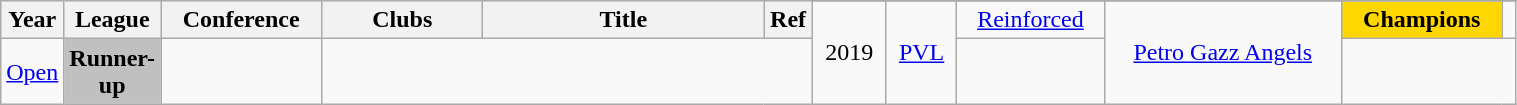<table class="wikitable sortable" style="text-align:center" width="80%">
<tr>
<th style="width:5px;" rowspan="2">Year</th>
<th style="width:25px;" rowspan="2">League</th>
<th style="width:100px;" rowspan="2">Conference</th>
<th style="width:100px;" rowspan="2">Clubs</th>
<th style="width:180px;" rowspan="2">Title</th>
<th style="width:25px;" rowspan="2">Ref</th>
</tr>
<tr>
<td rowspan=2>2019</td>
<td rowspan=2><a href='#'>PVL</a></td>
<td><a href='#'>Reinforced</a></td>
<td rowspan=2><a href='#'>Petro Gazz Angels</a></td>
<td style="background:gold;"><strong>Champions</strong></td>
<td></td>
</tr>
<tr>
<td><a href='#'>Open</a></td>
<td style="background:silver;"><strong>Runner-up</strong></td>
<td></td>
</tr>
</table>
